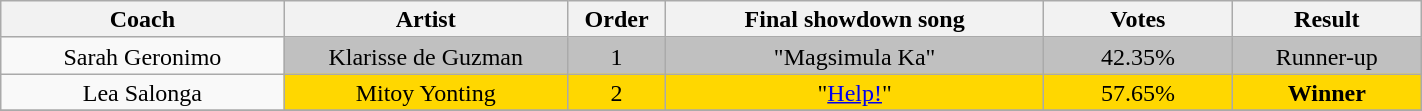<table class="wikitable" style="text-align:center; line-height:17px; width:75%;">
<tr>
<th width="15%">Coach</th>
<th width="15%">Artist</th>
<th width="05%">Order</th>
<th width="20%">Final showdown song</th>
<th width="10%">Votes</th>
<th width="10%">Result</th>
</tr>
<tr>
<td>Sarah Geronimo</td>
<td style="background:silver;">Klarisse de Guzman</td>
<td style="background:silver;">1</td>
<td style="background:silver;">"Magsimula Ka"</td>
<td style="background:silver;">42.35%</td>
<td style="background:silver;">Runner-up</td>
</tr>
<tr>
<td>Lea Salonga</td>
<td style="background:gold;">Mitoy Yonting</td>
<td style="background:gold;">2</td>
<td style="background:gold;">"<a href='#'>Help!</a>"</td>
<td style="background:gold;">57.65%</td>
<td style="background:gold;"><strong>Winner</strong></td>
</tr>
<tr>
</tr>
</table>
